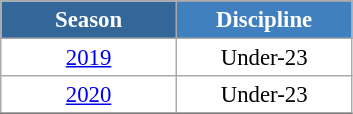<table class="wikitable" style="font-size:95%; text-align:center; border:grey solid 1px; border-collapse:collapse; background:#ffffff;">
<tr style="background-color:#369; color:white;">
<td rowspan="2" colspan="1" style="width:110px"><strong>Season</strong></td>
</tr>
<tr style="background-color:#4180be; color:white;">
<td style="width:110px"><strong>Discipline</strong></td>
</tr>
<tr>
<td align=center><a href='#'>2019</a></td>
<td align=center>Under-23</td>
</tr>
<tr>
<td align=center><a href='#'>2020</a></td>
<td align=center>Under-23</td>
</tr>
<tr>
</tr>
</table>
